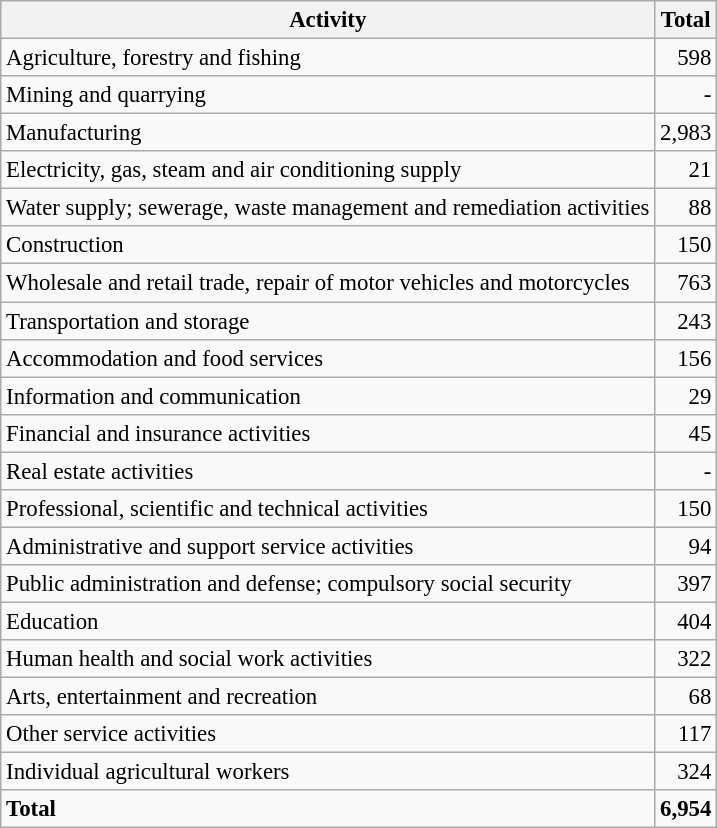<table class="wikitable sortable" style="font-size:95%;">
<tr>
<th>Activity</th>
<th>Total</th>
</tr>
<tr>
<td>Agriculture, forestry and fishing</td>
<td align="right">598</td>
</tr>
<tr>
<td>Mining and quarrying</td>
<td align="right">-</td>
</tr>
<tr>
<td>Manufacturing</td>
<td align="right">2,983</td>
</tr>
<tr>
<td>Electricity, gas, steam and air conditioning supply</td>
<td align="right">21</td>
</tr>
<tr>
<td>Water supply; sewerage, waste management and remediation activities</td>
<td align="right">88</td>
</tr>
<tr>
<td>Construction</td>
<td align="right">150</td>
</tr>
<tr>
<td>Wholesale and retail trade, repair of motor vehicles and motorcycles</td>
<td align="right">763</td>
</tr>
<tr>
<td>Transportation and storage</td>
<td align="right">243</td>
</tr>
<tr>
<td>Accommodation and food services</td>
<td align="right">156</td>
</tr>
<tr>
<td>Information and communication</td>
<td align="right">29</td>
</tr>
<tr>
<td>Financial and insurance activities</td>
<td align="right">45</td>
</tr>
<tr>
<td>Real estate activities</td>
<td align="right">-</td>
</tr>
<tr>
<td>Professional, scientific and technical activities</td>
<td align="right">150</td>
</tr>
<tr>
<td>Administrative and support service activities</td>
<td align="right">94</td>
</tr>
<tr>
<td>Public administration and defense; compulsory social security</td>
<td align="right">397</td>
</tr>
<tr>
<td>Education</td>
<td align="right">404</td>
</tr>
<tr>
<td>Human health and social work activities</td>
<td align="right">322</td>
</tr>
<tr>
<td>Arts, entertainment and recreation</td>
<td align="right">68</td>
</tr>
<tr>
<td>Other service activities</td>
<td align="right">117</td>
</tr>
<tr>
<td>Individual agricultural workers</td>
<td align="right">324</td>
</tr>
<tr class="sortbottom">
<td><strong>Total</strong></td>
<td align="right"><strong>6,954</strong></td>
</tr>
</table>
